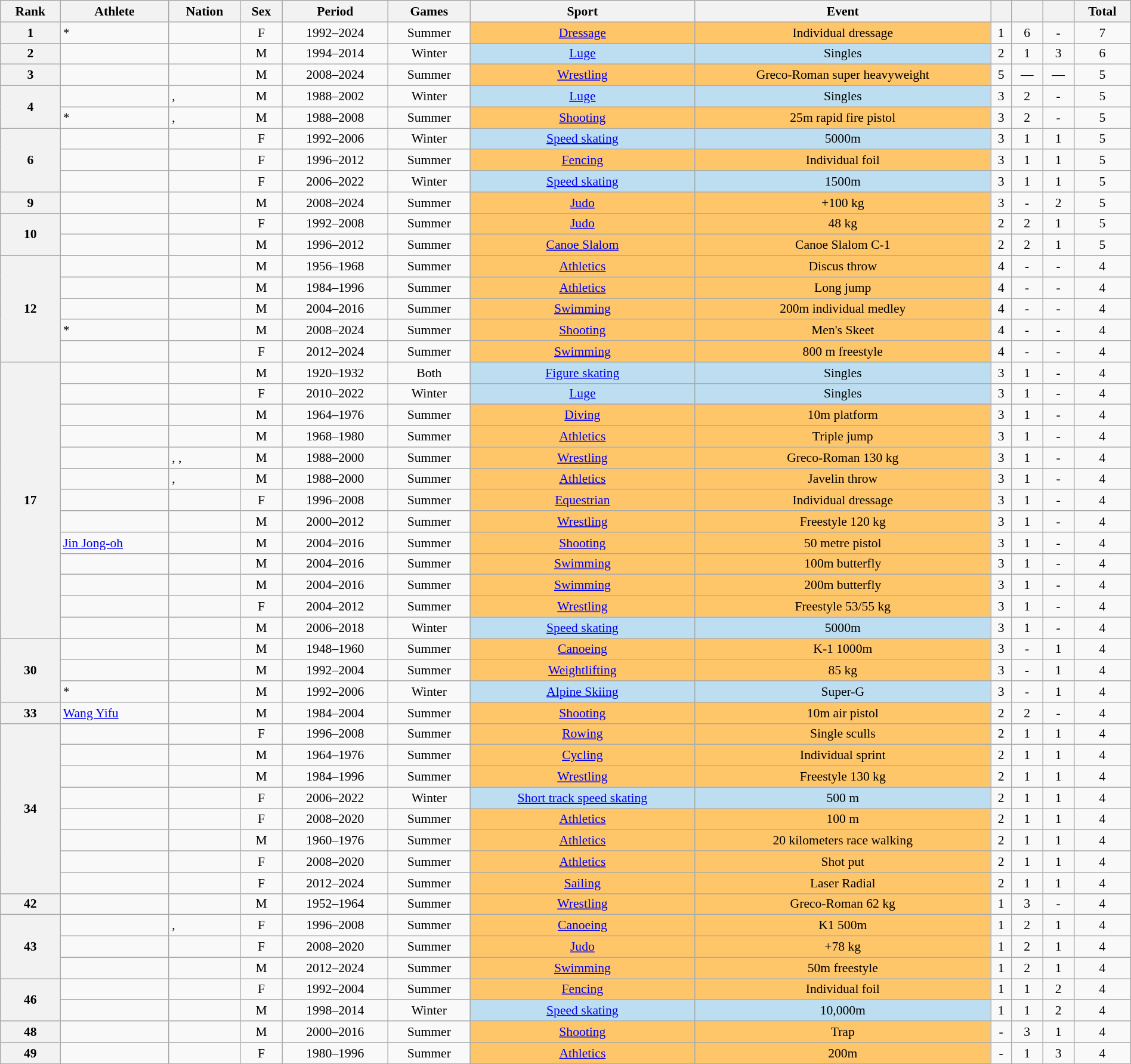<table class="wikitable sortable" width=100% style="font-size:90%; text-align:center;">
<tr>
<th>Rank<br></th>
<th>Athlete</th>
<th>Nation</th>
<th>Sex</th>
<th>Period</th>
<th>Games</th>
<th>Sport</th>
<th>Event</th>
<th></th>
<th></th>
<th></th>
<th>Total</th>
</tr>
<tr>
<th rowspan=1>1</th>
<td align=left>*</td>
<td align=left></td>
<td>F</td>
<td>1992–2024</td>
<td>Summer</td>
<td bgcolor=FFC569><a href='#'>Dressage</a></td>
<td bgcolor=FFC569>Individual dressage</td>
<td>1</td>
<td>6</td>
<td>-</td>
<td>7</td>
</tr>
<tr>
<th rowspan=1>2</th>
<td align=left></td>
<td align=left></td>
<td>M</td>
<td>1994–2014</td>
<td>Winter</td>
<td bgcolor=BCDEF0><a href='#'>Luge</a></td>
<td bgcolor=BCDEF0>Singles</td>
<td>2</td>
<td>1</td>
<td>3</td>
<td>6</td>
</tr>
<tr>
<th rowspan=1>3</th>
<td align=left></td>
<td align=left></td>
<td>M</td>
<td>2008–2024</td>
<td>Summer</td>
<td bgcolor=FFC569><a href='#'>Wrestling</a></td>
<td bgcolor=FFC569>Greco-Roman super heavyweight</td>
<td>5</td>
<td>—</td>
<td>—</td>
<td>5</td>
</tr>
<tr>
<th rowspan=2>4</th>
<td align=left></td>
<td align=left>, </td>
<td>M</td>
<td>1988–2002</td>
<td>Winter</td>
<td bgcolor=BCDEF0><a href='#'>Luge</a></td>
<td bgcolor=BCDEF0>Singles</td>
<td>3</td>
<td>2</td>
<td>-</td>
<td>5</td>
</tr>
<tr>
<td align=left>*</td>
<td align=left>, </td>
<td>M</td>
<td>1988–2008</td>
<td>Summer</td>
<td bgcolor=FFC569><a href='#'>Shooting</a></td>
<td bgcolor=FFC569>25m rapid fire pistol</td>
<td>3</td>
<td>2</td>
<td>-</td>
<td>5</td>
</tr>
<tr>
<th rowspan=3>6</th>
<td align=left></td>
<td align=left></td>
<td>F</td>
<td>1992–2006</td>
<td>Winter</td>
<td bgcolor=BCDEF0><a href='#'>Speed skating</a></td>
<td bgcolor=BCDEF0>5000m</td>
<td>3</td>
<td>1</td>
<td>1</td>
<td>5</td>
</tr>
<tr>
<td align=left></td>
<td align=left></td>
<td>F</td>
<td>1996–2012</td>
<td>Summer</td>
<td bgcolor=FFC569><a href='#'>Fencing</a></td>
<td bgcolor=FFC569>Individual foil</td>
<td>3</td>
<td>1</td>
<td>1</td>
<td>5</td>
</tr>
<tr>
<td align=left></td>
<td align=left></td>
<td>F</td>
<td>2006–2022</td>
<td>Winter</td>
<td bgcolor=BCDEF0><a href='#'>Speed skating</a></td>
<td bgcolor=BCDEF0>1500m</td>
<td>3</td>
<td>1</td>
<td>1</td>
<td>5</td>
</tr>
<tr>
<th rowspan=1>9</th>
<td align=left></td>
<td align=left></td>
<td>M</td>
<td>2008–2024</td>
<td>Summer</td>
<td bgcolor=FFC569><a href='#'>Judo</a></td>
<td bgcolor=FFC569>+100 kg</td>
<td>3</td>
<td>-</td>
<td>2</td>
<td>5</td>
</tr>
<tr>
<th rowspan=2>10</th>
<td align=left></td>
<td align=left></td>
<td>F</td>
<td>1992–2008</td>
<td>Summer</td>
<td bgcolor=FFC569><a href='#'>Judo</a></td>
<td bgcolor=FFC569>48 kg</td>
<td>2</td>
<td>2</td>
<td>1</td>
<td>5</td>
</tr>
<tr>
<td align=left></td>
<td align=left></td>
<td>M</td>
<td>1996–2012</td>
<td>Summer</td>
<td bgcolor=FFC569><a href='#'>Canoe Slalom</a></td>
<td bgcolor=FFC569>Canoe Slalom C-1</td>
<td>2</td>
<td>2</td>
<td>1</td>
<td>5</td>
</tr>
<tr>
<th rowspan=5>12</th>
<td align=left></td>
<td align=left></td>
<td>M</td>
<td>1956–1968</td>
<td>Summer</td>
<td bgcolor=FFC569><a href='#'>Athletics</a></td>
<td bgcolor=FFC569>Discus throw</td>
<td>4</td>
<td>-</td>
<td>-</td>
<td>4</td>
</tr>
<tr>
<td align=left></td>
<td align=left></td>
<td>M</td>
<td>1984–1996</td>
<td>Summer</td>
<td bgcolor=FFC569><a href='#'>Athletics</a></td>
<td bgcolor=FFC569>Long jump</td>
<td>4</td>
<td>-</td>
<td>-</td>
<td>4</td>
</tr>
<tr>
<td align=left></td>
<td align=left></td>
<td>M</td>
<td>2004–2016</td>
<td>Summer</td>
<td bgcolor=FFC569><a href='#'>Swimming</a></td>
<td bgcolor=FFC569>200m individual medley</td>
<td>4</td>
<td>-</td>
<td>-</td>
<td>4</td>
</tr>
<tr>
<td align=left>*</td>
<td align=left></td>
<td>M</td>
<td>2008–2024</td>
<td>Summer</td>
<td bgcolor=FFC569><a href='#'>Shooting</a></td>
<td bgcolor=FFC569>Men's Skeet</td>
<td>4</td>
<td>-</td>
<td>-</td>
<td>4</td>
</tr>
<tr>
<td align=left></td>
<td align=left></td>
<td>F</td>
<td>2012–2024</td>
<td>Summer</td>
<td bgcolor=FFC569><a href='#'>Swimming</a></td>
<td bgcolor=FFC569>800 m freestyle</td>
<td>4</td>
<td>-</td>
<td>-</td>
<td>4</td>
</tr>
<tr>
<th rowspan=13>17</th>
<td align=left></td>
<td align=left></td>
<td>M</td>
<td>1920–1932</td>
<td>Both</td>
<td bgcolor=BCDEF0><a href='#'>Figure skating</a></td>
<td bgcolor=BCDEF0>Singles</td>
<td>3</td>
<td>1</td>
<td>-</td>
<td>4</td>
</tr>
<tr>
<td align="left"></td>
<td align=left></td>
<td>F</td>
<td>2010–2022</td>
<td>Winter</td>
<td bgcolor=BCDEF0><a href='#'>Luge</a></td>
<td bgcolor=BCDEF0>Singles</td>
<td>3</td>
<td>1</td>
<td>-</td>
<td>4</td>
</tr>
<tr>
<td align=left></td>
<td align=left></td>
<td>M</td>
<td>1964–1976</td>
<td>Summer</td>
<td bgcolor=FFC569><a href='#'>Diving</a></td>
<td bgcolor=FFC569>10m platform</td>
<td>3</td>
<td>1</td>
<td>-</td>
<td>4</td>
</tr>
<tr>
<td align=left></td>
<td align=left></td>
<td>M</td>
<td>1968–1980</td>
<td>Summer</td>
<td bgcolor=FFC569><a href='#'>Athletics</a></td>
<td bgcolor=FFC569>Triple jump</td>
<td>3</td>
<td>1</td>
<td>-</td>
<td>4</td>
</tr>
<tr>
<td align=left></td>
<td align=left>, , </td>
<td>M</td>
<td>1988–2000</td>
<td>Summer</td>
<td bgcolor=FFC569><a href='#'>Wrestling</a></td>
<td bgcolor=FFC569>Greco-Roman 130 kg</td>
<td>3</td>
<td>1</td>
<td>-</td>
<td>4</td>
</tr>
<tr>
<td align=left></td>
<td align=left>, </td>
<td>M</td>
<td>1988–2000</td>
<td>Summer</td>
<td bgcolor=FFC569><a href='#'>Athletics</a></td>
<td bgcolor=FFC569>Javelin throw</td>
<td>3</td>
<td>1</td>
<td>-</td>
<td>4</td>
</tr>
<tr>
<td align=left></td>
<td align=left></td>
<td>F</td>
<td>1996–2008</td>
<td>Summer</td>
<td bgcolor=FFC569><a href='#'>Equestrian</a></td>
<td bgcolor=FFC569>Individual dressage</td>
<td>3</td>
<td>1</td>
<td>-</td>
<td>4</td>
</tr>
<tr>
<td align=left></td>
<td align=left></td>
<td>M</td>
<td>2000–2012</td>
<td>Summer</td>
<td bgcolor=FFC569><a href='#'>Wrestling</a></td>
<td bgcolor=FFC569>Freestyle 120 kg</td>
<td>3</td>
<td>1</td>
<td>-</td>
<td>4</td>
</tr>
<tr>
<td align=left><a href='#'>Jin Jong-oh</a></td>
<td align=left></td>
<td>M</td>
<td>2004–2016</td>
<td>Summer</td>
<td bgcolor=FFC569><a href='#'>Shooting</a></td>
<td bgcolor=FFC569>50 metre pistol</td>
<td>3</td>
<td>1</td>
<td>-</td>
<td>4</td>
</tr>
<tr>
<td align="left"></td>
<td align=left></td>
<td>M</td>
<td>2004–2016</td>
<td>Summer</td>
<td bgcolor=FFC569><a href='#'>Swimming</a></td>
<td bgcolor=FFC569>100m butterfly</td>
<td>3</td>
<td>1</td>
<td>-</td>
<td>4</td>
</tr>
<tr>
<td align=left></td>
<td align=left></td>
<td>M</td>
<td>2004–2016</td>
<td>Summer</td>
<td bgcolor=FFC569><a href='#'>Swimming</a></td>
<td bgcolor=FFC569>200m butterfly</td>
<td>3</td>
<td>1</td>
<td>-</td>
<td>4</td>
</tr>
<tr>
<td align=left></td>
<td align=left></td>
<td>F</td>
<td>2004–2012</td>
<td>Summer</td>
<td bgcolor=FFC569><a href='#'>Wrestling</a></td>
<td bgcolor=FFC569>Freestyle 53/55 kg</td>
<td>3</td>
<td>1</td>
<td>-</td>
<td>4</td>
</tr>
<tr>
<td align=left></td>
<td align=left></td>
<td>M</td>
<td>2006–2018</td>
<td>Winter</td>
<td bgcolor=BCDEF0><a href='#'>Speed skating</a></td>
<td bgcolor=BCDEF0>5000m</td>
<td>3</td>
<td>1</td>
<td>-</td>
<td>4</td>
</tr>
<tr>
<th rowspan=3>30</th>
<td align=left></td>
<td align=left></td>
<td>M</td>
<td>1948–1960</td>
<td>Summer</td>
<td bgcolor=FFC569><a href='#'>Canoeing</a></td>
<td bgcolor=FFC569>K-1 1000m</td>
<td>3</td>
<td>-</td>
<td>1</td>
<td>4</td>
</tr>
<tr>
<td align=left></td>
<td align=left></td>
<td>M</td>
<td>1992–2004</td>
<td>Summer</td>
<td bgcolor=FFC569><a href='#'>Weightlifting</a></td>
<td bgcolor=FFC569>85 kg</td>
<td>3</td>
<td>-</td>
<td>1</td>
<td>4</td>
</tr>
<tr>
<td align=left>*</td>
<td align=left></td>
<td>M</td>
<td>1992–2006</td>
<td>Winter</td>
<td bgcolor=BCDEF0><a href='#'>Alpine Skiing</a></td>
<td bgcolor=BCDEF0>Super-G</td>
<td>3</td>
<td>-</td>
<td>1</td>
<td>4</td>
</tr>
<tr>
<th rowspan=1>33</th>
<td align=left><a href='#'>Wang Yifu</a></td>
<td align=left></td>
<td>M</td>
<td>1984–2004</td>
<td>Summer</td>
<td bgcolor=FFC569><a href='#'>Shooting</a></td>
<td bgcolor=FFC569>10m air pistol</td>
<td>2</td>
<td>2</td>
<td>-</td>
<td>4</td>
</tr>
<tr>
<th rowspan=8>34</th>
<td align=left></td>
<td align=left></td>
<td>F</td>
<td>1996–2008</td>
<td>Summer</td>
<td bgcolor=FFC569><a href='#'>Rowing</a></td>
<td bgcolor=FFC569>Single sculls</td>
<td>2</td>
<td>1</td>
<td>1</td>
<td>4</td>
</tr>
<tr>
<td align=left></td>
<td align=left></td>
<td>M</td>
<td>1964–1976</td>
<td>Summer</td>
<td bgcolor=FFC569><a href='#'>Cycling</a></td>
<td bgcolor=FFC569>Individual sprint</td>
<td>2</td>
<td>1</td>
<td>1</td>
<td>4</td>
</tr>
<tr>
<td align=left></td>
<td align=left></td>
<td>M</td>
<td>1984–1996</td>
<td>Summer</td>
<td bgcolor=FFC569><a href='#'>Wrestling</a></td>
<td bgcolor=FFC569>Freestyle 130 kg</td>
<td>2</td>
<td>1</td>
<td>1</td>
<td>4</td>
</tr>
<tr>
<td align=left></td>
<td align=left></td>
<td>F</td>
<td>2006–2022</td>
<td>Winter</td>
<td bgcolor=BCDEF0><a href='#'>Short track speed skating</a></td>
<td bgcolor=BCDEF0>500 m</td>
<td>2</td>
<td>1</td>
<td>1</td>
<td>4</td>
</tr>
<tr>
<td align=left></td>
<td align=left></td>
<td>F</td>
<td>2008–2020</td>
<td>Summer</td>
<td bgcolor=FFC569><a href='#'>Athletics</a></td>
<td bgcolor=FFC569>100 m</td>
<td>2</td>
<td>1</td>
<td>1</td>
<td>4</td>
</tr>
<tr>
<td align=left></td>
<td align=left></td>
<td>M</td>
<td>1960–1976</td>
<td>Summer</td>
<td bgcolor=FFC569><a href='#'>Athletics</a></td>
<td bgcolor=FFC569>20 kilometers race walking</td>
<td>2</td>
<td>1</td>
<td>1</td>
<td>4</td>
</tr>
<tr>
<td align=left></td>
<td align=left></td>
<td>F</td>
<td>2008–2020</td>
<td>Summer</td>
<td bgcolor=FFC569><a href='#'>Athletics</a></td>
<td bgcolor=FFC569>Shot put</td>
<td>2</td>
<td>1</td>
<td>1</td>
<td>4</td>
</tr>
<tr>
<td align=left></td>
<td align=left></td>
<td>F</td>
<td>2012–2024</td>
<td>Summer</td>
<td bgcolor=FFC569><a href='#'>Sailing</a></td>
<td bgcolor=FFC569>Laser Radial</td>
<td>2</td>
<td>1</td>
<td>1</td>
<td>4</td>
</tr>
<tr>
<th rowspan=1>42</th>
<td align=left></td>
<td align=left></td>
<td>M</td>
<td>1952–1964</td>
<td>Summer</td>
<td bgcolor=FFC569><a href='#'>Wrestling</a></td>
<td bgcolor=FFC569>Greco-Roman 62 kg</td>
<td>1</td>
<td>3</td>
<td>-</td>
<td>4</td>
</tr>
<tr>
<th rowspan=3>43</th>
<td align=left></td>
<td align=left>, </td>
<td>F</td>
<td>1996–2008</td>
<td>Summer</td>
<td bgcolor=FFC569><a href='#'>Canoeing</a></td>
<td bgcolor=FFC569>K1 500m</td>
<td>1</td>
<td>2</td>
<td>1</td>
<td>4</td>
</tr>
<tr>
<td align=left></td>
<td align=left></td>
<td>F</td>
<td>2008–2020</td>
<td>Summer</td>
<td bgcolor=FFC569><a href='#'>Judo</a></td>
<td bgcolor=FFC569>+78 kg</td>
<td>1</td>
<td>2</td>
<td>1</td>
<td>4</td>
</tr>
<tr>
<td align=left></td>
<td align=left></td>
<td>M</td>
<td>2012–2024</td>
<td>Summer</td>
<td bgcolor=FFC569><a href='#'>Swimming</a></td>
<td bgcolor=FFC569>50m freestyle</td>
<td>1</td>
<td>2</td>
<td>1</td>
<td>4</td>
</tr>
<tr>
<th rowspan=2>46</th>
<td align=left></td>
<td align=left></td>
<td>F</td>
<td>1992–2004</td>
<td>Summer</td>
<td bgcolor=FFC569><a href='#'>Fencing</a></td>
<td bgcolor=FFC569>Individual foil</td>
<td>1</td>
<td>1</td>
<td>2</td>
<td>4</td>
</tr>
<tr>
<td align=left></td>
<td align=left></td>
<td>M</td>
<td>1998–2014</td>
<td>Winter</td>
<td bgcolor=BCDEF0><a href='#'>Speed skating</a></td>
<td bgcolor=BCDEF0>10,000m</td>
<td>1</td>
<td>1</td>
<td>2</td>
<td>4</td>
</tr>
<tr>
<th rowspan=1>48</th>
<td align=left></td>
<td align=left></td>
<td>M</td>
<td>2000–2016</td>
<td>Summer</td>
<td bgcolor=FFC569><a href='#'>Shooting</a></td>
<td bgcolor=FFC569>Trap</td>
<td>-</td>
<td>3</td>
<td>1</td>
<td>4</td>
</tr>
<tr>
<th rowspan=1>49</th>
<td align=left></td>
<td align=left></td>
<td>F</td>
<td>1980–1996</td>
<td>Summer</td>
<td bgcolor=FFC569><a href='#'>Athletics</a></td>
<td bgcolor=FFC569>200m</td>
<td>-</td>
<td>1</td>
<td>3</td>
<td>4</td>
</tr>
<tr>
</tr>
</table>
